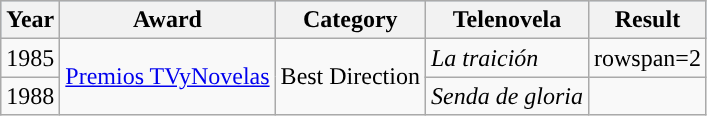<table class="wikitable">
<tr style="background:#b0c4de;">
<th>Year</th>
<th>Award</th>
<th>Category</th>
<th>Telenovela</th>
<th>Result</th>
</tr>
<tr>
<td>1985</td>
<td rowspan=2><a href='#'>Premios TVyNovelas</a></td>
<td rowspan=2>Best Direction</td>
<td><em>La traición</em></td>
<td>rowspan=2 </td>
</tr>
<tr>
<td>1988</td>
<td><em>Senda de gloria</em></td>
</tr>
</table>
